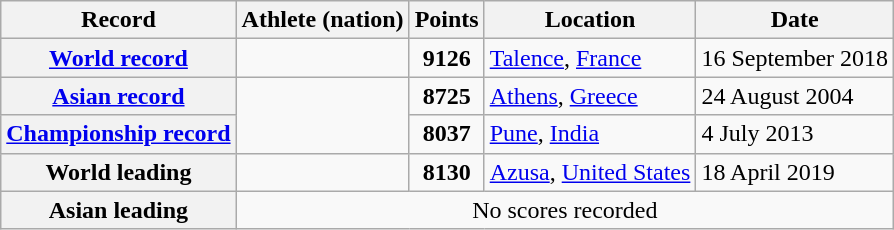<table class="wikitable">
<tr>
<th scope="col">Record</th>
<th scope="col">Athlete (nation)</th>
<th scope="col">Points</th>
<th scope="col">Location</th>
<th scope="col">Date</th>
</tr>
<tr>
<th scope="row"><a href='#'>World record</a></th>
<td></td>
<td align="center"><strong>9126</strong></td>
<td><a href='#'>Talence</a>, <a href='#'>France</a></td>
<td>16 September 2018</td>
</tr>
<tr>
<th scope="row"><a href='#'>Asian record</a></th>
<td rowspan="2"></td>
<td align="center"><strong>8725</strong></td>
<td><a href='#'>Athens</a>, <a href='#'>Greece</a></td>
<td>24 August 2004</td>
</tr>
<tr>
<th><a href='#'>Championship record</a></th>
<td align="center"><strong>8037</strong></td>
<td><a href='#'>Pune</a>, <a href='#'>India</a></td>
<td>4 July 2013</td>
</tr>
<tr>
<th scope="row">World leading</th>
<td></td>
<td align="center"><strong>8130</strong></td>
<td><a href='#'>Azusa</a>, <a href='#'>United States</a></td>
<td>18 April 2019</td>
</tr>
<tr>
<th scope="row">Asian leading</th>
<td colspan="4" align="center">No scores recorded</td>
</tr>
</table>
